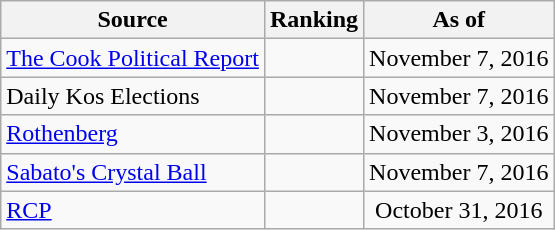<table class="wikitable" style="text-align:center">
<tr>
<th>Source</th>
<th>Ranking</th>
<th>As of</th>
</tr>
<tr>
<td align=left><a href='#'>The Cook Political Report</a></td>
<td></td>
<td>November 7, 2016</td>
</tr>
<tr>
<td align=left>Daily Kos Elections</td>
<td></td>
<td>November 7, 2016</td>
</tr>
<tr>
<td align=left><a href='#'>Rothenberg</a></td>
<td></td>
<td>November 3, 2016</td>
</tr>
<tr>
<td align=left><a href='#'>Sabato's Crystal Ball</a></td>
<td></td>
<td>November 7, 2016</td>
</tr>
<tr>
<td align="left"><a href='#'>RCP</a></td>
<td></td>
<td>October 31, 2016</td>
</tr>
</table>
